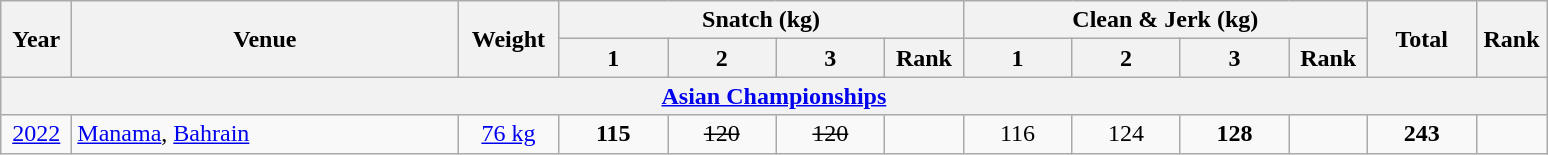<table class = "wikitable" style="text-align:center;">
<tr>
<th rowspan=2 width=40>Year</th>
<th rowspan=2 width=250>Venue</th>
<th rowspan=2 width=60>Weight</th>
<th colspan=4>Snatch (kg)</th>
<th colspan=4>Clean & Jerk (kg)</th>
<th rowspan=2 width=65>Total</th>
<th rowspan=2 width=40>Rank</th>
</tr>
<tr>
<th width=65>1</th>
<th width=65>2</th>
<th width=65>3</th>
<th width=45>Rank</th>
<th width=65>1</th>
<th width=65>2</th>
<th width=65>3</th>
<th width=45>Rank</th>
</tr>
<tr>
<th colspan=13><a href='#'>Asian Championships</a></th>
</tr>
<tr>
<td><a href='#'>2022</a></td>
<td align=left> <a href='#'>Manama</a>, <a href='#'>Bahrain</a></td>
<td><a href='#'>76 kg</a></td>
<td><strong>115</strong></td>
<td><s>120</s></td>
<td><s>120</s></td>
<td></td>
<td>116</td>
<td>124</td>
<td><strong>128</strong></td>
<td></td>
<td><strong>243</strong></td>
<td></td>
</tr>
</table>
